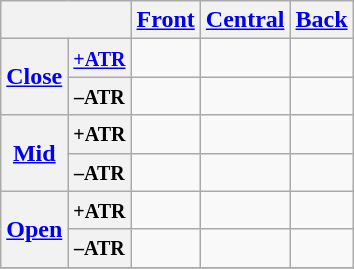<table class="wikitable" style="text-align:center;">
<tr>
<th colspan="2"></th>
<th><a href='#'>Front</a></th>
<th><a href='#'>Central</a></th>
<th><a href='#'>Back</a></th>
</tr>
<tr>
<th rowspan="2"><a href='#'>Close</a></th>
<th><small><a href='#'>+ATR</a></small></th>
<td></td>
<td></td>
<td></td>
</tr>
<tr>
<th><small>–ATR</small></th>
<td></td>
<td></td>
<td></td>
</tr>
<tr>
<th rowspan="2"><a href='#'>Mid</a></th>
<th><small>+ATR</small></th>
<td></td>
<td></td>
<td></td>
</tr>
<tr>
<th><small>–ATR</small></th>
<td></td>
<td></td>
<td></td>
</tr>
<tr>
<th rowspan="2"><a href='#'>Open</a></th>
<th><small>+ATR</small></th>
<td></td>
<td></td>
<td></td>
</tr>
<tr>
<th><small>–ATR</small></th>
<td></td>
<td></td>
<td></td>
</tr>
<tr>
</tr>
</table>
